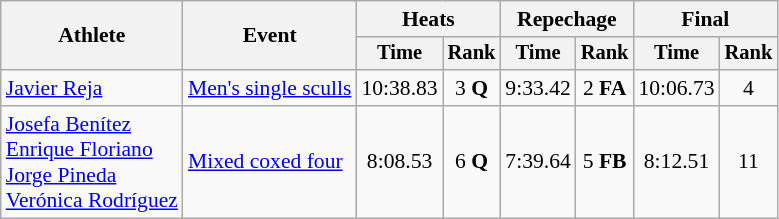<table class="wikitable" style="font-size:90%">
<tr>
<th rowspan=2>Athlete</th>
<th rowspan=2>Event</th>
<th colspan=2>Heats</th>
<th colspan=2>Repechage</th>
<th colspan=2>Final</th>
</tr>
<tr style="font-size:95%">
<th>Time</th>
<th>Rank</th>
<th>Time</th>
<th>Rank</th>
<th>Time</th>
<th>Rank</th>
</tr>
<tr align=center>
<td align=left><a href='#'>Javier Reja</a></td>
<td align=left><a href='#'>Men's single sculls</a></td>
<td>10:38.83</td>
<td>3 <strong>Q</strong></td>
<td>9:33.42</td>
<td>2 <strong>FA</strong></td>
<td>10:06.73</td>
<td>4</td>
</tr>
<tr align=center>
<td align=left><a href='#'>Josefa Benítez</a><br><a href='#'>Enrique Floriano</a><br><a href='#'>Jorge Pineda</a><br><a href='#'>Verónica Rodríguez</a></td>
<td align=left><a href='#'>Mixed coxed four</a></td>
<td>8:08.53</td>
<td>6 <strong>Q</strong></td>
<td>7:39.64</td>
<td>5 <strong>FB</strong></td>
<td>8:12.51</td>
<td>11</td>
</tr>
</table>
